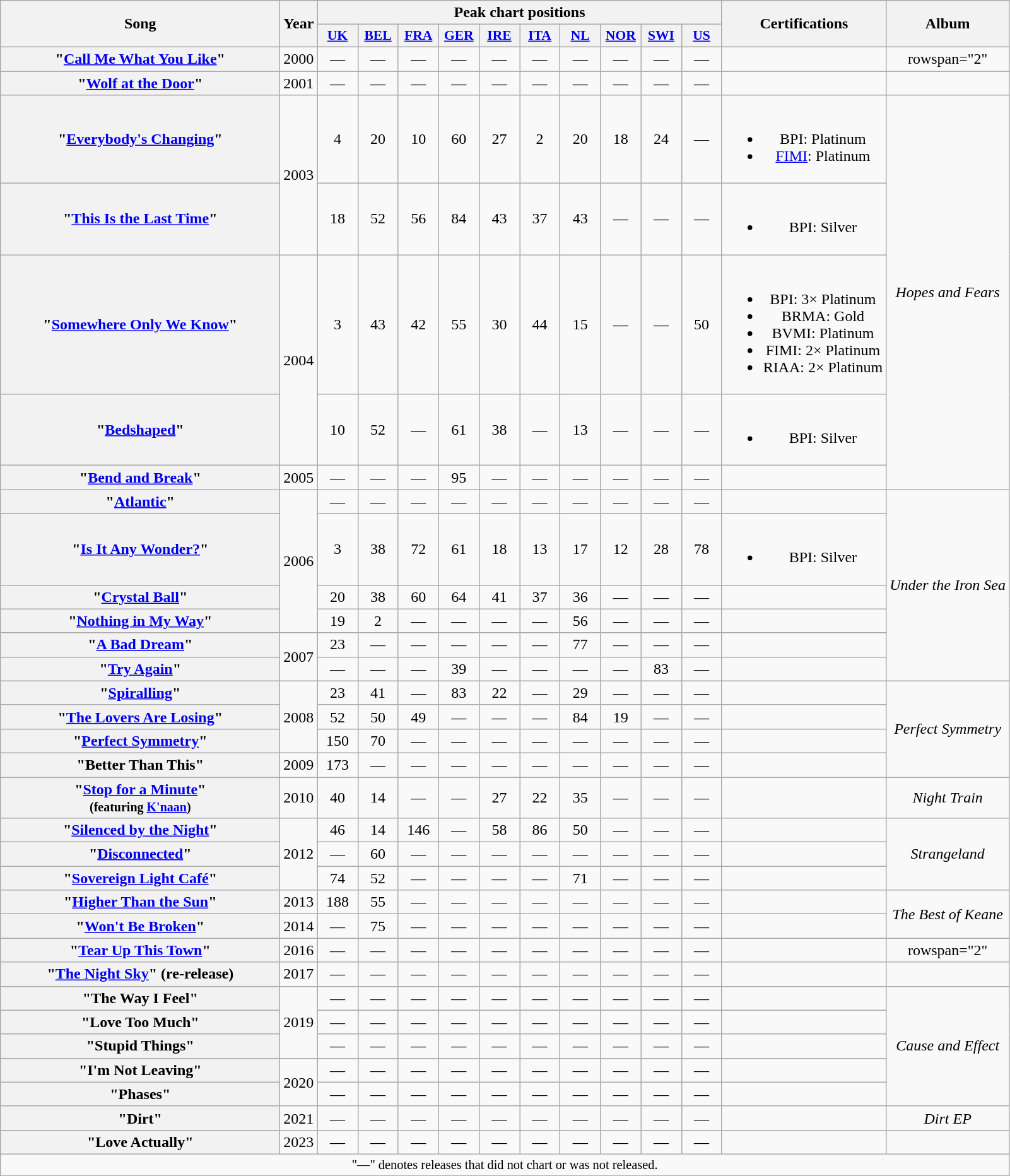<table class="wikitable plainrowheaders" style="text-align:center;">
<tr>
<th scope="col" rowspan="2" style="width:18em;">Song</th>
<th scope="col" rowspan="2">Year</th>
<th scope="col" colspan="10">Peak chart positions</th>
<th scope="col" rowspan="2">Certifications</th>
<th scope="col" rowspan="2">Album</th>
</tr>
<tr>
<th scope="col" style="width:2.5em;font-size:90%;"><a href='#'>UK</a><br></th>
<th scope="col" style="width:2.5em;font-size:90%;"><a href='#'>BEL</a><br></th>
<th scope="col" style="width:2.5em;font-size:90%;"><a href='#'>FRA</a><br></th>
<th scope="col" style="width:2.5em;font-size:90%;"><a href='#'>GER</a><br></th>
<th scope="col" style="width:2.5em;font-size:90%;"><a href='#'>IRE</a><br></th>
<th scope="col" style="width:2.5em;font-size:90%;"><a href='#'>ITA</a><br></th>
<th scope="col" style="width:2.5em;font-size:90%;"><a href='#'>NL</a><br></th>
<th scope="col" style="width:2.5em;font-size:90%;"><a href='#'>NOR</a><br></th>
<th scope="col" style="width:2.5em;font-size:90%;"><a href='#'>SWI</a><br></th>
<th scope="col" style="width:2.5em;font-size:90%;"><a href='#'>US</a><br></th>
</tr>
<tr>
<th scope="row">"<a href='#'>Call Me What You Like</a>"</th>
<td>2000</td>
<td>—</td>
<td>—</td>
<td>—</td>
<td>—</td>
<td>—</td>
<td>—</td>
<td>—</td>
<td>—</td>
<td>—</td>
<td>—</td>
<td></td>
<td>rowspan="2" </td>
</tr>
<tr>
<th scope="row">"<a href='#'>Wolf at the Door</a>"</th>
<td>2001</td>
<td>—</td>
<td>—</td>
<td>—</td>
<td>—</td>
<td>—</td>
<td>—</td>
<td>—</td>
<td>—</td>
<td>—</td>
<td>—</td>
<td></td>
</tr>
<tr>
<th scope="row">"<a href='#'>Everybody's Changing</a>"</th>
<td rowspan="2">2003</td>
<td>4</td>
<td>20</td>
<td>10</td>
<td>60</td>
<td>27</td>
<td>2</td>
<td>20</td>
<td>18</td>
<td>24</td>
<td>—</td>
<td><br><ul><li>BPI: Platinum</li><li><a href='#'>FIMI</a>: Platinum</li></ul></td>
<td rowspan="5"><em>Hopes and Fears</em></td>
</tr>
<tr>
<th scope="row">"<a href='#'>This Is the Last Time</a>"</th>
<td>18</td>
<td>52</td>
<td>56</td>
<td>84</td>
<td>43</td>
<td>37</td>
<td>43</td>
<td>—</td>
<td>—</td>
<td>—</td>
<td><br><ul><li>BPI: Silver</li></ul></td>
</tr>
<tr>
<th scope="row">"<a href='#'>Somewhere Only We Know</a>"</th>
<td rowspan="2">2004</td>
<td>3</td>
<td>43</td>
<td>42</td>
<td>55</td>
<td>30</td>
<td>44</td>
<td>15</td>
<td>—</td>
<td>—</td>
<td>50</td>
<td><br><ul><li>BPI: 3× Platinum</li><li>BRMA: Gold</li><li>BVMI: Platinum</li><li>FIMI: 2× Platinum</li><li>RIAA: 2× Platinum</li></ul></td>
</tr>
<tr>
<th scope="row">"<a href='#'>Bedshaped</a>"</th>
<td>10</td>
<td>52</td>
<td>—</td>
<td>61</td>
<td>38</td>
<td>—</td>
<td>13</td>
<td>—</td>
<td>—</td>
<td>—</td>
<td><br><ul><li>BPI: Silver</li></ul></td>
</tr>
<tr>
<th scope="row">"<a href='#'>Bend and Break</a>"</th>
<td>2005</td>
<td>—</td>
<td>—</td>
<td>—</td>
<td>95</td>
<td>—</td>
<td>—</td>
<td>—</td>
<td>—</td>
<td>—</td>
<td>—</td>
<td></td>
</tr>
<tr>
<th scope="row">"<a href='#'>Atlantic</a>"</th>
<td rowspan="4">2006</td>
<td>—</td>
<td>—</td>
<td>—</td>
<td>—</td>
<td>—</td>
<td>—</td>
<td>—</td>
<td>—</td>
<td>—</td>
<td>—</td>
<td></td>
<td rowspan="6"><em>Under the Iron Sea</em></td>
</tr>
<tr>
<th scope="row">"<a href='#'>Is It Any Wonder?</a>"</th>
<td>3</td>
<td>38</td>
<td>72</td>
<td>61</td>
<td>18</td>
<td>13</td>
<td>17</td>
<td>12</td>
<td>28</td>
<td>78</td>
<td><br><ul><li>BPI: Silver</li></ul></td>
</tr>
<tr>
<th scope="row">"<a href='#'>Crystal Ball</a>"</th>
<td>20</td>
<td>38</td>
<td>60</td>
<td>64</td>
<td>41</td>
<td>37</td>
<td>36</td>
<td>—</td>
<td>—</td>
<td>—</td>
<td></td>
</tr>
<tr>
<th scope="row">"<a href='#'>Nothing in My Way</a>"</th>
<td>19</td>
<td>2</td>
<td>—</td>
<td>—</td>
<td>—</td>
<td>—</td>
<td>56</td>
<td>—</td>
<td>—</td>
<td>—</td>
<td></td>
</tr>
<tr>
<th scope="row">"<a href='#'>A Bad Dream</a>"</th>
<td rowspan="2">2007</td>
<td>23</td>
<td>—</td>
<td>—</td>
<td>—</td>
<td>—</td>
<td>—</td>
<td>77</td>
<td>—</td>
<td>—</td>
<td>—</td>
<td></td>
</tr>
<tr>
<th scope="row">"<a href='#'>Try Again</a>"</th>
<td>—</td>
<td>—</td>
<td>—</td>
<td>39</td>
<td>—</td>
<td>—</td>
<td>—</td>
<td>—</td>
<td>83</td>
<td>—</td>
<td></td>
</tr>
<tr>
<th scope="row">"<a href='#'>Spiralling</a>"</th>
<td rowspan="3">2008</td>
<td>23</td>
<td>41</td>
<td>—</td>
<td>83</td>
<td>22</td>
<td>—</td>
<td>29</td>
<td>—</td>
<td>—</td>
<td>—</td>
<td></td>
<td rowspan="4"><em>Perfect Symmetry</em></td>
</tr>
<tr>
<th scope="row">"<a href='#'>The Lovers Are Losing</a>"</th>
<td>52</td>
<td>50</td>
<td>49</td>
<td>—</td>
<td>—</td>
<td>—</td>
<td>84</td>
<td>19</td>
<td>—</td>
<td>—</td>
<td></td>
</tr>
<tr>
<th scope="row">"<a href='#'>Perfect Symmetry</a>"</th>
<td>150</td>
<td>70</td>
<td>—</td>
<td>—</td>
<td>—</td>
<td>—</td>
<td>—</td>
<td>—</td>
<td>—</td>
<td>—</td>
<td></td>
</tr>
<tr>
<th scope="row">"Better Than This"</th>
<td>2009</td>
<td>173</td>
<td>—</td>
<td>—</td>
<td>—</td>
<td>—</td>
<td>—</td>
<td>—</td>
<td>—</td>
<td>—</td>
<td>—</td>
<td></td>
</tr>
<tr>
<th scope="row">"<a href='#'>Stop for a Minute</a>" <br><small>(featuring <a href='#'>K'naan</a>)</small></th>
<td>2010</td>
<td>40</td>
<td>14</td>
<td>—</td>
<td>—</td>
<td>27</td>
<td>22</td>
<td>35</td>
<td>—</td>
<td>—</td>
<td>—</td>
<td></td>
<td><em>Night Train</em></td>
</tr>
<tr>
<th scope="row">"<a href='#'>Silenced by the Night</a>"</th>
<td rowspan="3">2012</td>
<td>46</td>
<td>14</td>
<td>146</td>
<td>—</td>
<td>58</td>
<td>86</td>
<td>50</td>
<td>—</td>
<td>—</td>
<td>—</td>
<td></td>
<td rowspan="3"><em>Strangeland</em></td>
</tr>
<tr>
<th scope="row">"<a href='#'>Disconnected</a>"</th>
<td>—</td>
<td>60</td>
<td>—</td>
<td>—</td>
<td>—</td>
<td>—</td>
<td>—</td>
<td>—</td>
<td>—</td>
<td>—</td>
<td></td>
</tr>
<tr>
<th scope="row">"<a href='#'>Sovereign Light Café</a>"</th>
<td>74</td>
<td>52</td>
<td>—</td>
<td>—</td>
<td>—</td>
<td>—</td>
<td>71</td>
<td>—</td>
<td>—</td>
<td>—</td>
<td></td>
</tr>
<tr>
<th scope="row">"<a href='#'>Higher Than the Sun</a>"</th>
<td>2013</td>
<td>188</td>
<td>55</td>
<td>—</td>
<td>—</td>
<td>—</td>
<td>—</td>
<td>—</td>
<td>—</td>
<td>—</td>
<td>—</td>
<td></td>
<td rowspan="2"><em>The Best of Keane</em></td>
</tr>
<tr>
<th scope="row">"<a href='#'>Won't Be Broken</a>"</th>
<td>2014</td>
<td>—</td>
<td>75</td>
<td>—</td>
<td>—</td>
<td>—</td>
<td>—</td>
<td>—</td>
<td>—</td>
<td>—</td>
<td>—</td>
<td></td>
</tr>
<tr>
<th scope="row">"<a href='#'>Tear Up This Town</a>"</th>
<td>2016</td>
<td>—</td>
<td>—</td>
<td>—</td>
<td>—</td>
<td>—</td>
<td>—</td>
<td>—</td>
<td>—</td>
<td>—</td>
<td>—</td>
<td></td>
<td>rowspan="2" </td>
</tr>
<tr>
<th scope="row">"<a href='#'>The Night Sky</a>" (re-release)</th>
<td>2017</td>
<td>—</td>
<td>—</td>
<td>—</td>
<td>—</td>
<td>—</td>
<td>—</td>
<td>—</td>
<td>—</td>
<td>—</td>
<td>—</td>
<td></td>
</tr>
<tr>
<th scope="row">"The Way I Feel"</th>
<td rowspan="3">2019</td>
<td>—</td>
<td>—</td>
<td>—</td>
<td>—</td>
<td>—</td>
<td>—</td>
<td>—</td>
<td>—</td>
<td>—</td>
<td>—</td>
<td></td>
<td rowspan="5"><em>Cause and Effect</em></td>
</tr>
<tr>
<th scope="row">"Love Too Much"</th>
<td>—</td>
<td>—</td>
<td>—</td>
<td>—</td>
<td>—</td>
<td>—</td>
<td>—</td>
<td>—</td>
<td>—</td>
<td>—</td>
</tr>
<tr>
<th scope="row">"Stupid Things"</th>
<td>—</td>
<td>—</td>
<td>—</td>
<td>—</td>
<td>—</td>
<td>—</td>
<td>—</td>
<td>—</td>
<td>—</td>
<td>—</td>
<td></td>
</tr>
<tr>
<th scope="row">"I'm Not Leaving"</th>
<td rowspan="2">2020</td>
<td>—</td>
<td>—</td>
<td>—</td>
<td>—</td>
<td>—</td>
<td>—</td>
<td>—</td>
<td>—</td>
<td>—</td>
<td>—</td>
<td></td>
</tr>
<tr>
<th scope="row">"Phases"</th>
<td>—</td>
<td>—</td>
<td>—</td>
<td>—</td>
<td>—</td>
<td>—</td>
<td>—</td>
<td>—</td>
<td>—</td>
<td>—</td>
<td></td>
</tr>
<tr>
<th scope="row">"Dirt"</th>
<td>2021</td>
<td>—</td>
<td>—</td>
<td>—</td>
<td>—</td>
<td>—</td>
<td>—</td>
<td>—</td>
<td>—</td>
<td>—</td>
<td>—</td>
<td></td>
<td><em>Dirt EP</em></td>
</tr>
<tr>
<th scope="row">"Love Actually"</th>
<td>2023</td>
<td>—</td>
<td>—</td>
<td>—</td>
<td>—</td>
<td>—</td>
<td>—</td>
<td>—</td>
<td>—</td>
<td>—</td>
<td>—</td>
<td></td>
<td></td>
</tr>
<tr>
<td colspan="14" style="text-align:center; font-size:85%;">"—" denotes releases that did not chart or was not released.</td>
</tr>
</table>
